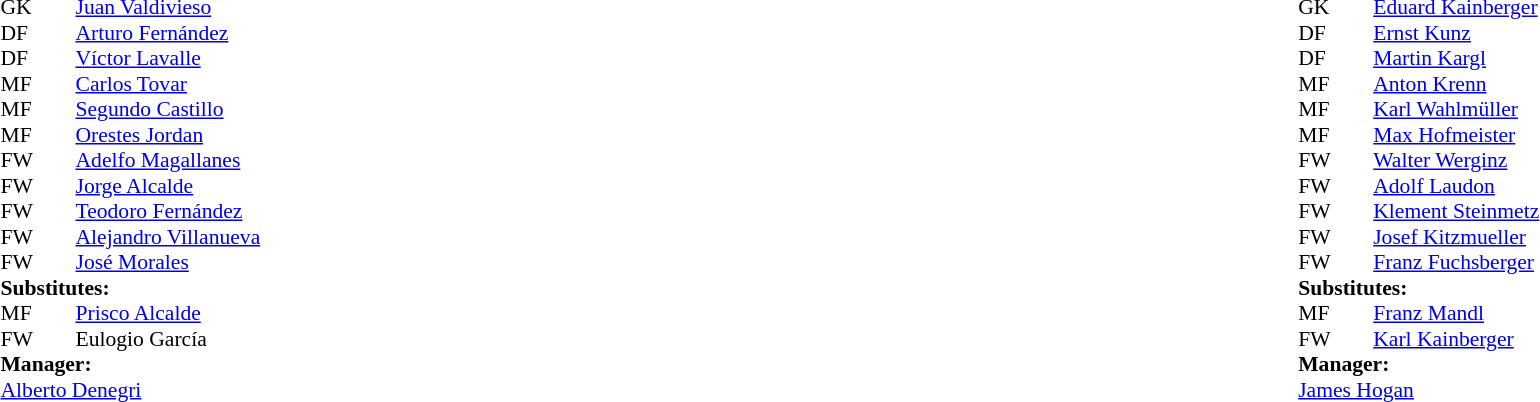<table width="100%">
<tr>
<td valign="top" width="50%"><br><table style="font-size: 90%" cellspacing="0" cellpadding="0">
<tr>
<td colspan="4"></td>
</tr>
<tr>
<th width=25></th>
<th width=25></th>
</tr>
<tr>
<td>GK</td>
<td><strong> </strong></td>
<td><a href='#'>Juan Valdivieso</a></td>
</tr>
<tr>
<td>DF</td>
<td><strong> </strong></td>
<td><a href='#'>Arturo Fernández</a></td>
</tr>
<tr>
<td>DF</td>
<td><strong> </strong></td>
<td><a href='#'>Víctor Lavalle</a></td>
</tr>
<tr>
<td>MF</td>
<td><strong> </strong></td>
<td><a href='#'>Carlos Tovar</a></td>
</tr>
<tr>
<td>MF</td>
<td><strong> </strong></td>
<td><a href='#'>Segundo Castillo</a></td>
</tr>
<tr>
<td>MF</td>
<td><strong> </strong></td>
<td><a href='#'>Orestes Jordan</a></td>
</tr>
<tr>
<td>FW</td>
<td><strong> </strong></td>
<td><a href='#'>Adelfo Magallanes</a></td>
</tr>
<tr>
<td>FW</td>
<td><strong> </strong></td>
<td><a href='#'>Jorge Alcalde</a></td>
<td></td>
<td></td>
</tr>
<tr>
<td>FW</td>
<td><strong> </strong></td>
<td><a href='#'>Teodoro Fernández</a></td>
</tr>
<tr>
<td>FW</td>
<td><strong> </strong></td>
<td><a href='#'>Alejandro Villanueva</a></td>
</tr>
<tr>
<td>FW</td>
<td><strong> </strong></td>
<td><a href='#'>José Morales</a></td>
<td></td>
<td></td>
</tr>
<tr>
<td colspan="4"><strong>Substitutes:</strong></td>
</tr>
<tr>
<td>MF</td>
<td><strong> </strong></td>
<td><a href='#'>Prisco Alcalde</a></td>
<td></td>
<td></td>
</tr>
<tr>
<td>FW</td>
<td><strong> </strong></td>
<td>Eulogio García</td>
<td></td>
<td></td>
</tr>
<tr>
<td colspan=3><strong>Manager:</strong></td>
</tr>
<tr>
<td colspan=4> <a href='#'>Alberto Denegri</a></td>
</tr>
</table>
</td>
<td></td>
<td valign="top" width="50%"><br><table style="font-size: 90%" cellspacing="0" cellpadding="0" align=center>
<tr>
<td colspan="4"></td>
</tr>
<tr>
<th width=25></th>
<th width=25></th>
</tr>
<tr>
<td>GK</td>
<td><strong> </strong></td>
<td><a href='#'>Eduard Kainberger</a></td>
</tr>
<tr>
<td>DF</td>
<td><strong> </strong></td>
<td><a href='#'>Ernst Kunz</a></td>
</tr>
<tr>
<td>DF</td>
<td><strong> </strong></td>
<td><a href='#'>Martin Kargl</a></td>
<td></td>
</tr>
<tr>
<td>MF</td>
<td><strong> </strong></td>
<td><a href='#'>Anton Krenn</a></td>
<td></td>
</tr>
<tr>
<td>MF</td>
<td><strong> </strong></td>
<td><a href='#'>Karl Wahlmüller</a></td>
</tr>
<tr>
<td>MF</td>
<td><strong> </strong></td>
<td><a href='#'>Max Hofmeister</a></td>
</tr>
<tr>
<td>FW</td>
<td><strong> </strong></td>
<td><a href='#'>Walter Werginz</a></td>
</tr>
<tr>
<td>FW</td>
<td><strong> </strong></td>
<td><a href='#'>Adolf Laudon</a></td>
</tr>
<tr>
<td>FW</td>
<td><strong> </strong></td>
<td><a href='#'>Klement Steinmetz</a></td>
</tr>
<tr>
<td>FW</td>
<td><strong> </strong></td>
<td><a href='#'>Josef Kitzmueller</a></td>
</tr>
<tr>
<td>FW</td>
<td><strong> </strong></td>
<td><a href='#'>Franz Fuchsberger</a></td>
</tr>
<tr>
<td colspan="4"><strong>Substitutes:</strong></td>
</tr>
<tr>
<td>MF</td>
<td><strong> </strong></td>
<td><a href='#'>Franz Mandl</a></td>
<td></td>
</tr>
<tr>
<td>FW</td>
<td><strong> </strong></td>
<td><a href='#'>Karl Kainberger</a></td>
<td></td>
</tr>
<tr>
<td colspan=3><strong>Manager:</strong></td>
</tr>
<tr>
<td colspan=4> <a href='#'>James Hogan</a></td>
</tr>
<tr>
</tr>
</table>
</td>
</tr>
</table>
